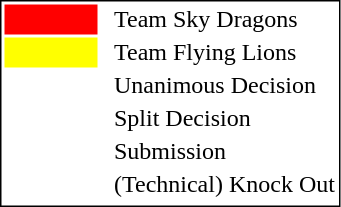<table style="border:1px solid black;" align=left>
<tr>
<td style="background:red; width:40px;"></td>
<td> </td>
<td>Team Sky Dragons</td>
</tr>
<tr>
<td style="background:yellow; width:40px;"></td>
<td> </td>
<td>Team Flying Lions</td>
</tr>
<tr>
<td style="width:60px;"></td>
<td> </td>
<td>Unanimous Decision</td>
</tr>
<tr>
<td style="width:60px;"></td>
<td> </td>
<td>Split Decision</td>
</tr>
<tr>
<td style="width:60px;"></td>
<td> </td>
<td>Submission</td>
</tr>
<tr>
<td style="width:60px;"></td>
<td> </td>
<td>(Technical) Knock Out</td>
</tr>
<tr>
</tr>
</table>
